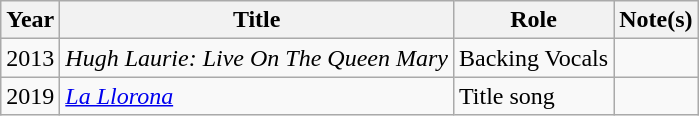<table class="wikitable sortable">
<tr>
<th>Year</th>
<th>Title</th>
<th>Role</th>
<th>Note(s)</th>
</tr>
<tr>
<td>2013</td>
<td><em>Hugh Laurie: Live On The Queen Mary</em></td>
<td>Backing Vocals</td>
<td></td>
</tr>
<tr>
<td>2019</td>
<td><em><a href='#'>La Llorona</a></em></td>
<td>Title song</td>
<td></td>
</tr>
</table>
